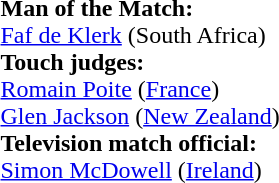<table style="width:100%; font-size:100%;">
<tr>
<td><br><strong>Man of the Match:</strong>
<br><a href='#'>Faf de Klerk</a> (South Africa)<br><strong>Touch judges:</strong>
<br><a href='#'>Romain Poite</a> (<a href='#'>France</a>)
<br><a href='#'>Glen Jackson</a> (<a href='#'>New Zealand</a>)
<br><strong>Television match official:</strong>
<br><a href='#'>Simon McDowell</a> (<a href='#'>Ireland</a>)</td>
</tr>
</table>
